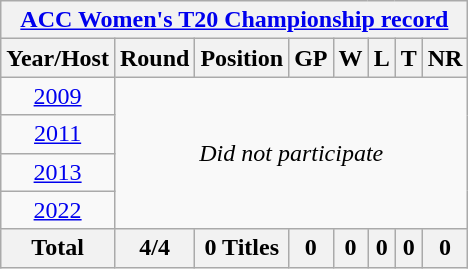<table class="wikitable" style="text-align: center; width=900px;">
<tr>
<th colspan="8"><a href='#'>ACC Women's T20 Championship record</a></th>
</tr>
<tr>
<th>Year/Host</th>
<th>Round</th>
<th>Position</th>
<th>GP</th>
<th>W</th>
<th>L</th>
<th>T</th>
<th>NR</th>
</tr>
<tr>
<td> <a href='#'>2009</a></td>
<td colspan="7" rowspan="4"><em>Did not participate</em></td>
</tr>
<tr>
<td> <a href='#'>2011</a></td>
</tr>
<tr>
<td> <a href='#'>2013</a></td>
</tr>
<tr>
<td> <a href='#'>2022</a></td>
</tr>
<tr>
<th>Total</th>
<th>4/4</th>
<th>0 Titles</th>
<th>0</th>
<th>0</th>
<th>0</th>
<th>0</th>
<th>0</th>
</tr>
</table>
